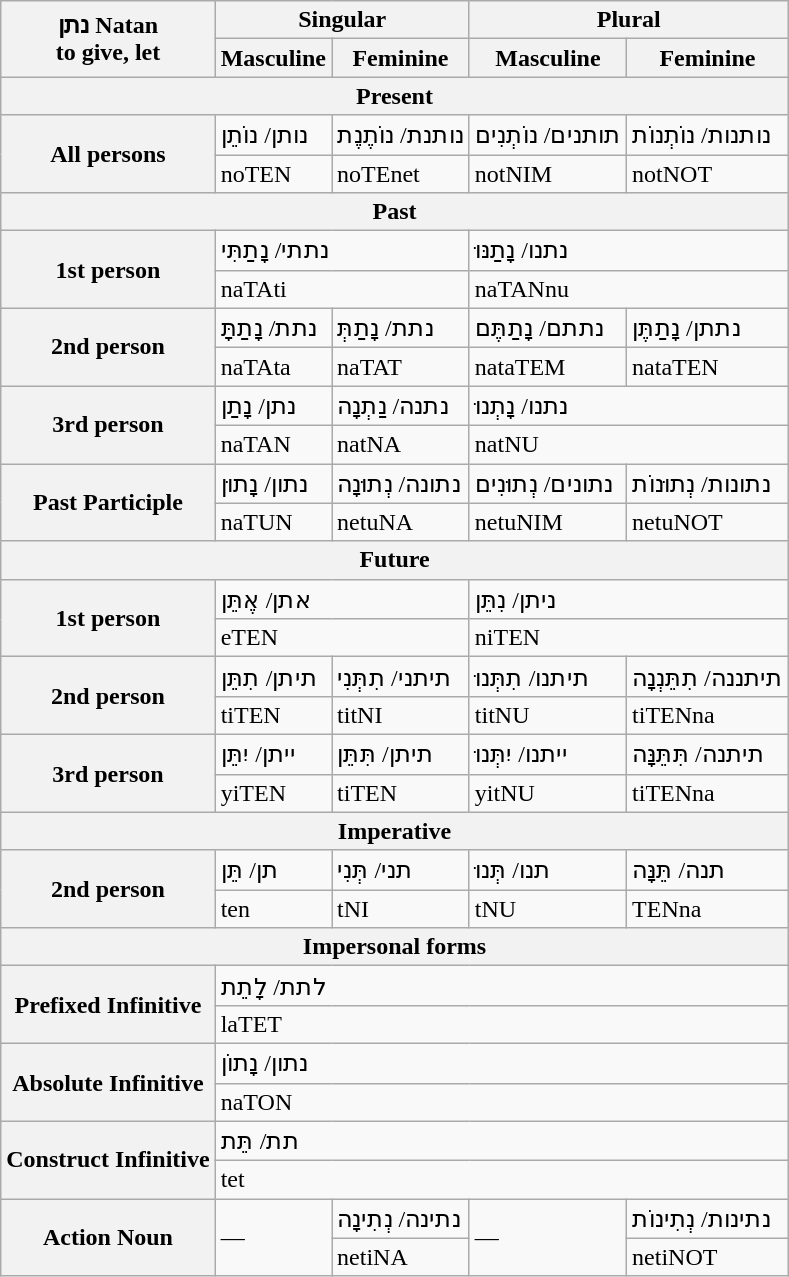<table class="wikitable mw-collapsible mw-collapsed">
<tr>
<th rowspan="2">נתן Natan<br>to give, let</th>
<th colspan="2">Singular</th>
<th colspan="2">Plural</th>
</tr>
<tr>
<th>Masculine</th>
<th>Feminine</th>
<th>Masculine</th>
<th>Feminine</th>
</tr>
<tr>
<th colspan="5">Present</th>
</tr>
<tr>
<th rowspan="2">All persons</th>
<td>נותן/ נוֹתֵן</td>
<td>נותנת/ נוֹתֶנֶת</td>
<td>תותנים/ נוֹתְנִים</td>
<td>נותנות/ נוֹתְנוֹת</td>
</tr>
<tr>
<td>noTEN</td>
<td>noTEnet</td>
<td>notNIM</td>
<td>notNOT</td>
</tr>
<tr>
<th colspan="5">Past</th>
</tr>
<tr>
<th rowspan="2">1st person</th>
<td colspan="2">נתתי/ נָתַתִּי</td>
<td colspan="2">נתנו/ נָתַנּוּ</td>
</tr>
<tr>
<td colspan="2">naTAti</td>
<td colspan="2">naTANnu</td>
</tr>
<tr>
<th rowspan="2">2nd person</th>
<td>נתת/ נָתַתָּ</td>
<td>נתת/ נָתַתְּ</td>
<td>נתתם/ נָתַתֶּם</td>
<td>נתתן/ נָתַתֶּן</td>
</tr>
<tr>
<td>naTAta</td>
<td>naTAT</td>
<td>nataTEM</td>
<td>nataTEN</td>
</tr>
<tr>
<th rowspan="2">3rd person</th>
<td>נתן/ נָתַן</td>
<td>נתנה/ נַתְנָה</td>
<td colspan="2">נתנו/ נָתְנוּ</td>
</tr>
<tr>
<td>naTAN</td>
<td>natNA</td>
<td colspan="2">natNU</td>
</tr>
<tr>
<th rowspan="2">Past Participle</th>
<td>נתון/ נָתוּן</td>
<td>נתונה/ נְתוּנָה</td>
<td>נתונים/ נְתוּנִים</td>
<td>נתונות/ נְתוּנוֹת</td>
</tr>
<tr>
<td>naTUN</td>
<td>netuNA</td>
<td>netuNIM</td>
<td>netuNOT</td>
</tr>
<tr>
<th colspan="5">Future</th>
</tr>
<tr>
<th rowspan="2">1st person</th>
<td colspan="2">אתן/ אֶתֵּן</td>
<td colspan="2">ניתן/ נִתֵּן</td>
</tr>
<tr>
<td colspan="2">eTEN</td>
<td colspan="2">niTEN</td>
</tr>
<tr>
<th rowspan="2">2nd person</th>
<td>תיתן/ תִתֵּן</td>
<td>תיתני/ תִתְּנִי</td>
<td>תיתנו/ תִתְּנוּ</td>
<td>תיתננה/ תִתֵּנְנָה</td>
</tr>
<tr>
<td>tiTEN</td>
<td>titNI</td>
<td>titNU</td>
<td>tiTENna</td>
</tr>
<tr>
<th rowspan="2">3rd person</th>
<td>ייתן/ יִתֵּן</td>
<td>תיתן/ תִּתֵּן</td>
<td>ייתנו/ יִתְּנוּ</td>
<td>תיתנה/ תִּתֵּנָּה</td>
</tr>
<tr>
<td>yiTEN</td>
<td>tiTEN</td>
<td>yitNU</td>
<td>tiTENna</td>
</tr>
<tr>
<th colspan="5">Imperative</th>
</tr>
<tr>
<th rowspan="2">2nd person</th>
<td>תן/ תֵּן</td>
<td>תני/ תְּנִי</td>
<td>תנו/ תְּנוּ</td>
<td>תנה/ תֵּנָּה</td>
</tr>
<tr>
<td>ten</td>
<td>tNI</td>
<td>tNU</td>
<td>TENna</td>
</tr>
<tr>
<th colspan="5">Impersonal forms</th>
</tr>
<tr>
<th rowspan="2">Prefixed Infinitive</th>
<td colspan="4">לתת/ לָתֵת</td>
</tr>
<tr>
<td colspan="4">laTET</td>
</tr>
<tr>
<th rowspan="2">Absolute Infinitive</th>
<td colspan="4">נתון/ נָתוֹן</td>
</tr>
<tr>
<td colspan="4">naTON</td>
</tr>
<tr>
<th rowspan="2">Construct Infinitive</th>
<td colspan="4">תת/ תֵּת</td>
</tr>
<tr>
<td colspan="4">tet</td>
</tr>
<tr>
<th rowspan="2">Action Noun</th>
<td rowspan="2">—</td>
<td>נתינה/ נְתִינָה</td>
<td rowspan="2">—</td>
<td>נתינות/ נְתִינוֹת</td>
</tr>
<tr>
<td>netiNA</td>
<td>netiNOT</td>
</tr>
</table>
